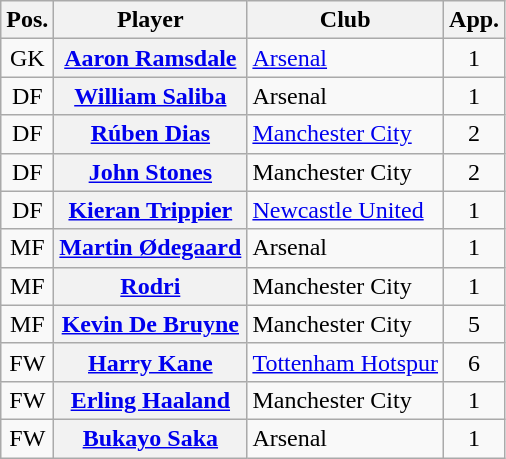<table class="wikitable plainrowheaders" style="text-align: left">
<tr>
<th scope="col">Pos.</th>
<th scope="col">Player</th>
<th scope="col">Club</th>
<th scope="col">App.</th>
</tr>
<tr>
<td style="text-align:center">GK</td>
<th scope="row"><a href='#'>Aaron Ramsdale</a></th>
<td><a href='#'>Arsenal</a></td>
<td style="text-align:center">1</td>
</tr>
<tr>
<td style="text-align:center">DF</td>
<th scope="row"><a href='#'>William Saliba</a></th>
<td>Arsenal</td>
<td style="text-align:center">1</td>
</tr>
<tr>
<td style="text-align:center">DF</td>
<th scope="row"><a href='#'>Rúben Dias</a> </th>
<td><a href='#'>Manchester City</a></td>
<td style="text-align:center">2</td>
</tr>
<tr>
<td style="text-align:center">DF</td>
<th scope="row"><a href='#'>John Stones</a> </th>
<td>Manchester City</td>
<td style="text-align:center">2</td>
</tr>
<tr>
<td style="text-align:center">DF</td>
<th scope="row"><a href='#'>Kieran Trippier</a></th>
<td><a href='#'>Newcastle United</a></td>
<td style="text-align:center">1</td>
</tr>
<tr>
<td style="text-align:center">MF</td>
<th scope="row"><a href='#'>Martin Ødegaard</a></th>
<td>Arsenal</td>
<td style="text-align:center">1</td>
</tr>
<tr>
<td style="text-align:center">MF</td>
<th scope="row"><a href='#'>Rodri</a></th>
<td>Manchester City</td>
<td style="text-align:center">1</td>
</tr>
<tr>
<td style="text-align:center">MF</td>
<th scope="row"><a href='#'>Kevin De Bruyne</a> </th>
<td>Manchester City</td>
<td style="text-align:center">5</td>
</tr>
<tr>
<td style="text-align:center">FW</td>
<th scope="row"><a href='#'>Harry Kane</a> </th>
<td><a href='#'>Tottenham Hotspur</a></td>
<td style="text-align:center">6</td>
</tr>
<tr>
<td style="text-align:center">FW</td>
<th scope="row"><a href='#'>Erling Haaland</a></th>
<td>Manchester City</td>
<td style="text-align:center">1</td>
</tr>
<tr>
<td style="text-align:center">FW</td>
<th scope="row"><a href='#'>Bukayo Saka</a></th>
<td>Arsenal</td>
<td style="text-align:center">1</td>
</tr>
</table>
